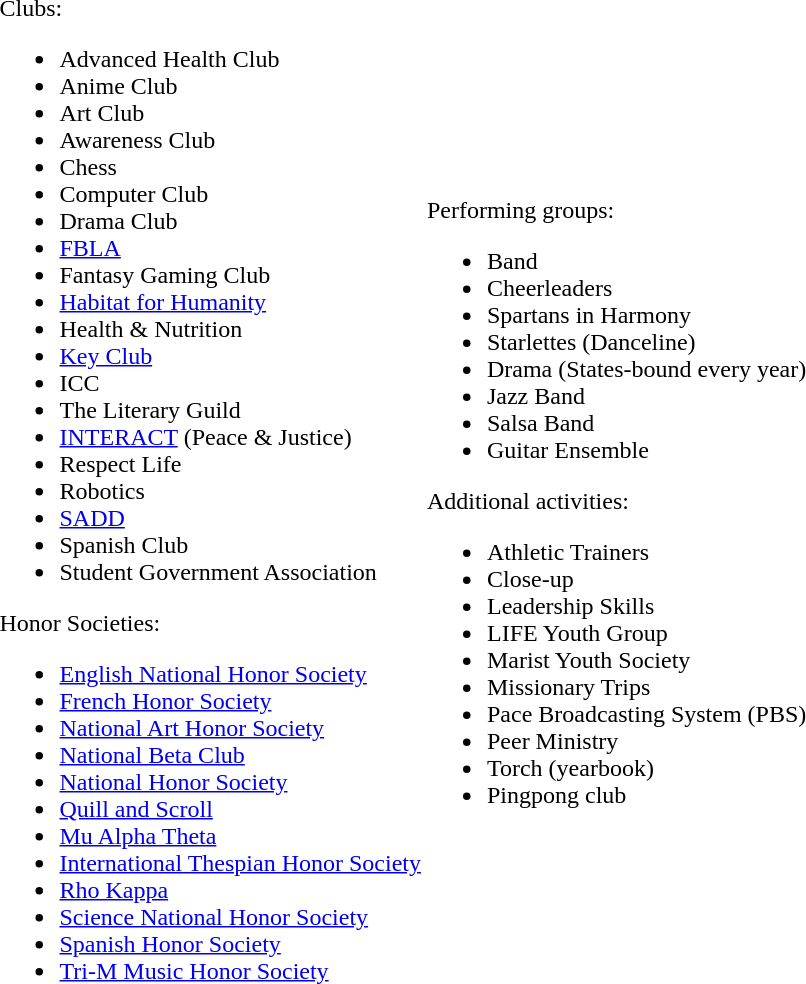<table>
<tr>
<td>Clubs:<br><ul><li>Advanced Health Club</li><li>Anime Club</li><li>Art Club</li><li>Awareness Club</li><li>Chess</li><li>Computer Club</li><li>Drama Club</li><li><a href='#'>FBLA</a></li><li>Fantasy Gaming Club</li><li><a href='#'>Habitat for Humanity</a></li><li>Health & Nutrition</li><li><a href='#'>Key Club</a></li><li>ICC</li><li>The Literary Guild</li><li><a href='#'>INTERACT</a> (Peace & Justice)</li><li>Respect Life</li><li>Robotics</li><li><a href='#'>SADD</a></li><li>Spanish Club</li><li>Student Government Association</li></ul>Honor Societies:<ul><li><a href='#'>English National Honor Society</a></li><li><a href='#'>French Honor Society</a></li><li><a href='#'>National Art Honor Society</a></li><li><a href='#'>National Beta Club</a></li><li><a href='#'>National Honor Society</a></li><li><a href='#'>Quill and Scroll</a></li><li><a href='#'>Mu Alpha Theta</a></li><li><a href='#'>International Thespian Honor Society</a></li><li><a href='#'>Rho Kappa</a></li><li><a href='#'>Science National Honor Society</a></li><li><a href='#'>Spanish Honor Society</a></li><li><a href='#'>Tri-M Music Honor Society</a></li></ul></td>
<td><br>Performing groups:<ul><li>Band</li><li>Cheerleaders</li><li>Spartans in Harmony</li><li>Starlettes (Danceline)</li><li>Drama (States-bound every year)</li><li>Jazz Band</li><li>Salsa Band</li><li>Guitar Ensemble</li></ul>Additional activities:<ul><li>Athletic Trainers</li><li>Close-up</li><li>Leadership Skills</li><li>LIFE Youth Group</li><li>Marist Youth Society</li><li>Missionary Trips</li><li>Pace Broadcasting System (PBS)</li><li>Peer Ministry</li><li>Torch (yearbook)</li><li>Pingpong club</li></ul></td>
</tr>
</table>
